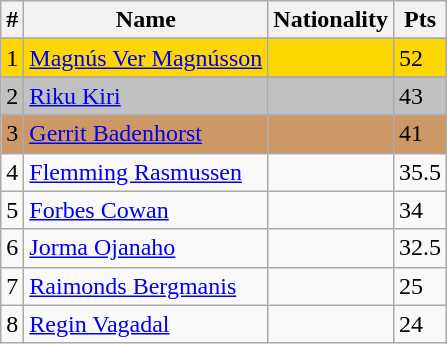<table class="wikitable">
<tr>
<th>#</th>
<th>Name</th>
<th>Nationality</th>
<th>Pts</th>
</tr>
<tr>
</tr>
<tr style="background:gold;">
<td>1</td>
<td><a href='#'>Magnús Ver Magnússon</a></td>
<td></td>
<td>52</td>
</tr>
<tr>
</tr>
<tr style="background:silver;">
<td>2</td>
<td><a href='#'>Riku Kiri</a></td>
<td></td>
<td>43</td>
</tr>
<tr>
</tr>
<tr style="background:#c96;">
<td>3</td>
<td><a href='#'>Gerrit Badenhorst</a></td>
<td></td>
<td>41</td>
</tr>
<tr>
<td>4</td>
<td><a href='#'>Flemming Rasmussen</a></td>
<td></td>
<td>35.5</td>
</tr>
<tr>
<td>5</td>
<td><a href='#'>Forbes Cowan</a></td>
<td></td>
<td>34</td>
</tr>
<tr>
<td>6</td>
<td><a href='#'>Jorma Ojanaho</a></td>
<td></td>
<td>32.5</td>
</tr>
<tr>
<td>7</td>
<td><a href='#'>Raimonds Bergmanis</a></td>
<td></td>
<td>25</td>
</tr>
<tr>
<td>8</td>
<td><a href='#'>Regin Vagadal</a></td>
<td></td>
<td>24</td>
</tr>
</table>
